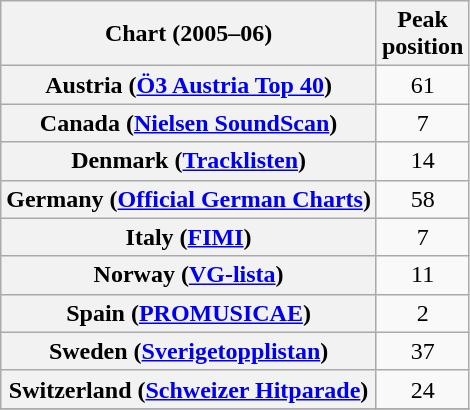<table class="wikitable sortable plainrowheaders" style="text-align:center">
<tr>
<th scope="col">Chart (2005–06)</th>
<th scope="col">Peak<br> position</th>
</tr>
<tr>
<th scope="row">Austria (<a href='#'>Ö3 Austria Top 40</a>)</th>
<td>61</td>
</tr>
<tr>
<th scope="row">Canada (<a href='#'>Nielsen SoundScan</a>)</th>
<td>7</td>
</tr>
<tr>
<th scope="row">Denmark (<a href='#'>Tracklisten</a>)</th>
<td>14</td>
</tr>
<tr>
<th scope="row">Germany (<a href='#'>Official German Charts</a>)</th>
<td>58</td>
</tr>
<tr>
<th scope="row">Italy (<a href='#'>FIMI</a>)</th>
<td>7</td>
</tr>
<tr>
<th scope="row">Norway (<a href='#'>VG-lista</a>)</th>
<td>11</td>
</tr>
<tr>
<th scope="row">Spain (<a href='#'>PROMUSICAE</a>)</th>
<td>2</td>
</tr>
<tr>
<th scope="row">Sweden (<a href='#'>Sverigetopplistan</a>)</th>
<td>37</td>
</tr>
<tr>
<th scope="row">Switzerland (<a href='#'>Schweizer Hitparade</a>)</th>
<td>24</td>
</tr>
<tr>
</tr>
</table>
